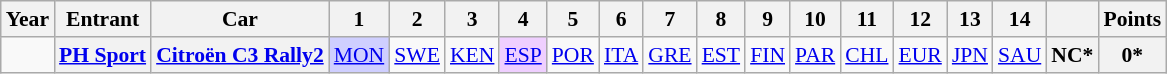<table class="wikitable" border="1" style="text-align:center; font-size:90%;">
<tr>
<th>Year</th>
<th>Entrant</th>
<th>Car</th>
<th>1</th>
<th>2</th>
<th>3</th>
<th>4</th>
<th>5</th>
<th>6</th>
<th>7</th>
<th>8</th>
<th>9</th>
<th>10</th>
<th>11</th>
<th>12</th>
<th>13</th>
<th>14</th>
<th></th>
<th>Points</th>
</tr>
<tr>
<td></td>
<th><a href='#'>PH Sport</a></th>
<th><a href='#'>Citroën C3 Rally2</a></th>
<td style="background:#CFCFFF"><a href='#'>MON</a><br></td>
<td><a href='#'>SWE</a></td>
<td><a href='#'>KEN</a></td>
<td style="background:#EFCFFF"><a href='#'>ESP</a><br></td>
<td><a href='#'>POR</a></td>
<td><a href='#'>ITA</a></td>
<td><a href='#'>GRE</a></td>
<td><a href='#'>EST</a></td>
<td><a href='#'>FIN</a></td>
<td><a href='#'>PAR</a></td>
<td><a href='#'>CHL</a></td>
<td><a href='#'>EUR</a></td>
<td><a href='#'>JPN</a></td>
<td><a href='#'>SAU</a></td>
<th>NC*</th>
<th>0*</th>
</tr>
</table>
